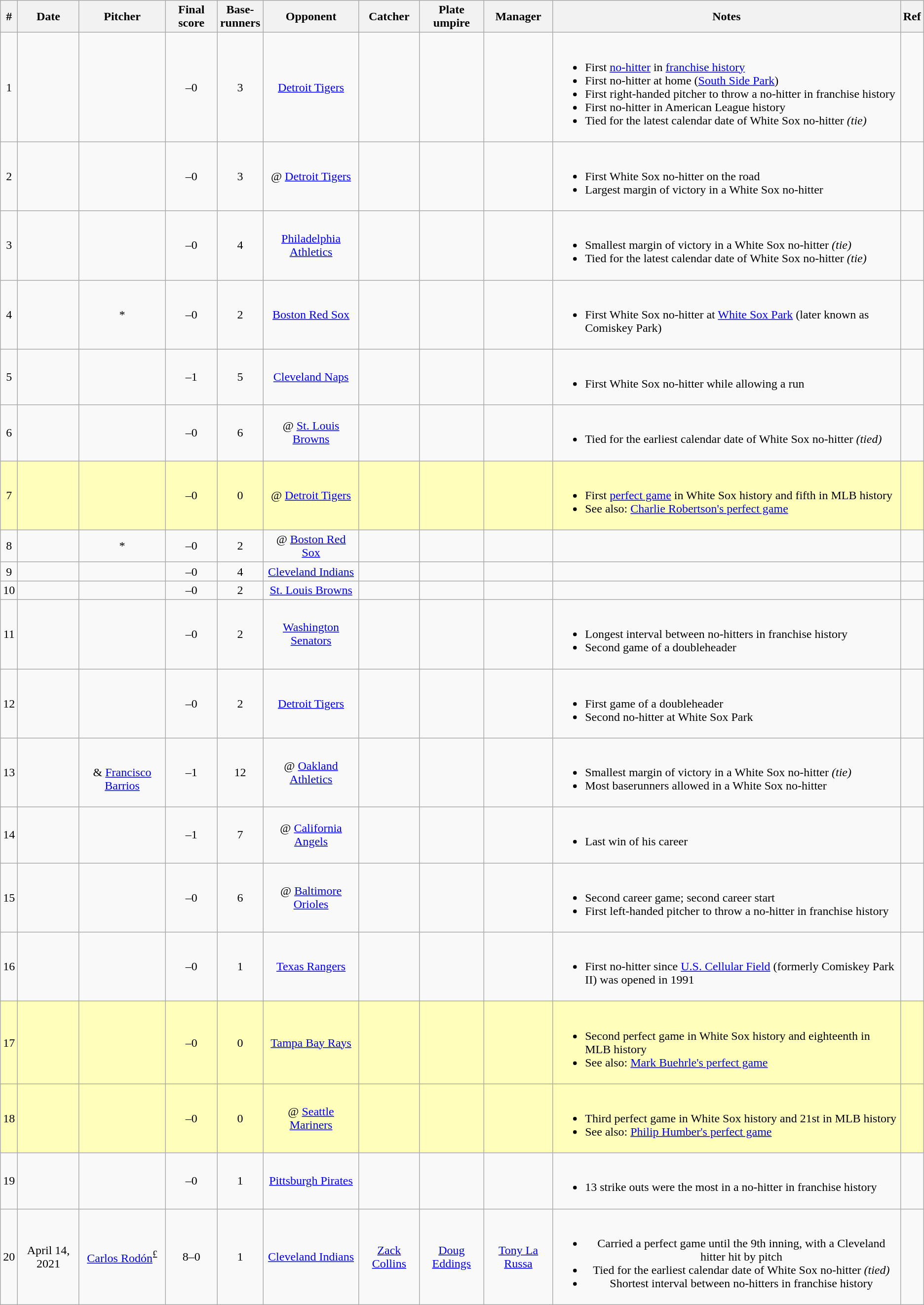<table class="wikitable sortable" style="text-align:center" border="1">
<tr>
<th>#</th>
<th>Date</th>
<th>Pitcher</th>
<th>Final score</th>
<th>Base-<br>runners</th>
<th>Opponent</th>
<th>Catcher</th>
<th>Plate umpire</th>
<th>Manager</th>
<th class="unsortable">Notes</th>
<th class="unsortable">Ref</th>
</tr>
<tr>
<td>1</td>
<td></td>
<td></td>
<td>–0</td>
<td>3</td>
<td><a href='#'>Detroit Tigers</a></td>
<td> </td>
<td></td>
<td></td>
<td align="left"><br><ul><li>First <a href='#'>no-hitter</a> in <a href='#'>franchise history</a></li><li>First no-hitter at home (<a href='#'>South Side Park</a>)</li><li>First right-handed pitcher to throw a no-hitter in franchise history</li><li>First no-hitter in American League history</li><li>Tied for the latest calendar date of White Sox no-hitter <em>(tie)</em></li></ul></td>
<td></td>
</tr>
<tr>
<td>2</td>
<td></td>
<td> </td>
<td>–0</td>
<td>3</td>
<td>@ <a href='#'>Detroit Tigers</a></td>
<td></td>
<td> </td>
<td> </td>
<td align="left"><br><ul><li>First White Sox no-hitter on the road</li><li>Largest margin of victory in a White Sox no-hitter</li></ul></td>
<td></td>
</tr>
<tr>
<td>3</td>
<td></td>
<td> </td>
<td>–0</td>
<td>4</td>
<td><a href='#'>Philadelphia Athletics</a></td>
<td> </td>
<td> </td>
<td> </td>
<td align="left"><br><ul><li>Smallest margin of victory in a White Sox no-hitter <em>(tie)</em></li><li>Tied for the latest calendar date of White Sox no-hitter <em>(tie)</em></li></ul></td>
<td></td>
</tr>
<tr>
<td>4</td>
<td></td>
<td>*</td>
<td>–0</td>
<td>2</td>
<td><a href='#'>Boston Red Sox</a></td>
<td></td>
<td></td>
<td></td>
<td align="left"><br><ul><li>First White Sox no-hitter at <a href='#'>White Sox Park</a> (later known as Comiskey Park)</li></ul></td>
<td></td>
</tr>
<tr>
<td>5</td>
<td></td>
<td></td>
<td>–1</td>
<td>5</td>
<td><a href='#'>Cleveland Naps</a></td>
<td> </td>
<td> </td>
<td></td>
<td align="left"><br><ul><li>First White Sox no-hitter while allowing a run</li></ul></td>
<td></td>
</tr>
<tr>
<td>6</td>
<td></td>
<td></td>
<td>–0</td>
<td>6</td>
<td>@ <a href='#'>St. Louis Browns</a></td>
<td> </td>
<td> </td>
<td></td>
<td align="left"><br><ul><li>Tied for the earliest calendar date of White Sox no-hitter <em>(tied)</em></li></ul></td>
<td></td>
</tr>
<tr bgcolor="#ffffbb">
<td>7</td>
<td></td>
<td></td>
<td>–0</td>
<td>0</td>
<td>@ <a href='#'>Detroit Tigers</a></td>
<td> </td>
<td></td>
<td></td>
<td align="left"><br><ul><li>First <a href='#'>perfect game</a> in White Sox history and fifth in MLB history</li><li>See also: <a href='#'>Charlie Robertson's perfect game</a></li></ul></td>
<td></td>
</tr>
<tr>
<td>8</td>
<td></td>
<td>*</td>
<td>–0</td>
<td>2</td>
<td>@ <a href='#'>Boston Red Sox</a></td>
<td></td>
<td></td>
<td></td>
<td align="left"></td>
<td></td>
</tr>
<tr>
<td>9</td>
<td></td>
<td></td>
<td>–0</td>
<td>4</td>
<td><a href='#'>Cleveland Indians</a></td>
<td> </td>
<td></td>
<td> </td>
<td align="left"></td>
<td></td>
</tr>
<tr>
<td>10</td>
<td></td>
<td></td>
<td>–0</td>
<td>2</td>
<td><a href='#'>St. Louis Browns</a></td>
<td> </td>
<td></td>
<td> </td>
<td align="left"></td>
<td></td>
</tr>
<tr>
<td>11</td>
<td></td>
<td></td>
<td>–0</td>
<td>2</td>
<td><a href='#'>Washington Senators</a></td>
<td></td>
<td></td>
<td></td>
<td align="left"><br><ul><li>Longest interval between no-hitters in franchise history</li><li>Second game of a doubleheader</li></ul></td>
<td></td>
</tr>
<tr>
<td>12</td>
<td></td>
<td></td>
<td>–0</td>
<td>2</td>
<td><a href='#'>Detroit Tigers</a></td>
<td></td>
<td></td>
<td></td>
<td align="left"><br><ul><li>First game of a doubleheader</li><li>Second no-hitter at White Sox Park</li></ul></td>
<td></td>
</tr>
<tr>
<td>13</td>
<td></td>
<td> <br>& <a href='#'>Francisco Barrios</a> </td>
<td>–1</td>
<td>12</td>
<td>@ <a href='#'>Oakland Athletics</a></td>
<td></td>
<td></td>
<td></td>
<td align="left"><br><ul><li>Smallest margin of victory in a White Sox no-hitter <em>(tie)</em></li><li>Most baserunners allowed in a White Sox no-hitter</li></ul></td>
<td></td>
</tr>
<tr>
<td>14</td>
<td></td>
<td></td>
<td>–1</td>
<td>7</td>
<td>@ <a href='#'>California Angels</a></td>
<td> </td>
<td> </td>
<td></td>
<td align="left"><br><ul><li>Last win of his career</li></ul></td>
<td></td>
</tr>
<tr>
<td>15</td>
<td></td>
<td></td>
<td>–0</td>
<td>6</td>
<td>@ <a href='#'>Baltimore Orioles</a></td>
<td> </td>
<td> </td>
<td></td>
<td align="left"><br><ul><li>Second career game; second career start</li><li>First left-handed pitcher to throw a no-hitter in franchise history</li></ul></td>
<td></td>
</tr>
<tr>
<td>16</td>
<td></td>
<td> </td>
<td>–0</td>
<td>1</td>
<td><a href='#'>Texas Rangers</a></td>
<td> </td>
<td> </td>
<td> </td>
<td align="left"><br><ul><li>First no-hitter since <a href='#'>U.S. Cellular Field</a> (formerly Comiskey Park II) was opened in 1991</li></ul></td>
<td></td>
</tr>
<tr bgcolor="#ffffbb">
<td>17</td>
<td></td>
<td> </td>
<td>–0</td>
<td>0</td>
<td><a href='#'>Tampa Bay Rays</a></td>
<td></td>
<td> </td>
<td> </td>
<td align="left"><br><ul><li>Second perfect game in White Sox history and eighteenth in MLB history</li><li>See also: <a href='#'>Mark Buehrle's perfect game</a></li></ul></td>
<td></td>
</tr>
<tr bgcolor="#ffffbb">
<td>18</td>
<td></td>
<td></td>
<td>–0</td>
<td>0</td>
<td>@ <a href='#'>Seattle Mariners</a></td>
<td> </td>
<td></td>
<td></td>
<td align="left"><br><ul><li>Third perfect game in White Sox history and 21st in MLB history</li><li>See also: <a href='#'>Philip Humber's perfect game</a></li></ul></td>
<td></td>
</tr>
<tr>
<td>19</td>
<td></td>
<td></td>
<td>–0</td>
<td>1</td>
<td><a href='#'>Pittsburgh Pirates</a></td>
<td></td>
<td></td>
<td></td>
<td align="left"><br><ul><li>13 strike outs were the most in a no-hitter in franchise history</li></ul></td>
<td></td>
</tr>
<tr>
<td>20</td>
<td>April 14, 2021</td>
<td><a href='#'>Carlos Rodón</a><sup>£</sup></td>
<td>8–0</td>
<td>1</td>
<td><a href='#'>Cleveland Indians</a></td>
<td><a href='#'>Zack Collins</a></td>
<td><a href='#'>Doug Eddings</a></td>
<td><a href='#'>Tony La Russa</a></td>
<td><br><ul><li>Carried a perfect game until the 9th inning, with a Cleveland hitter hit by pitch</li><li>Tied for the earliest calendar date of White Sox no-hitter <em>(tied)</em></li><li>Shortest interval between no-hitters in franchise history</li></ul></td>
<td></td>
</tr>
</table>
